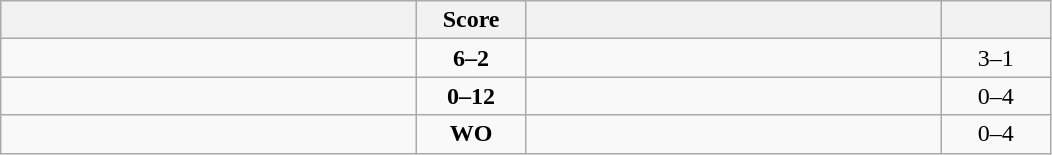<table class="wikitable" style="text-align: center; ">
<tr>
<th align="right" width="270"></th>
<th width="65">Score</th>
<th align="left" width="270"></th>
<th width="65"></th>
</tr>
<tr>
<td align="left"><strong></strong></td>
<td><strong>6–2</strong></td>
<td align="left"></td>
<td>3–1 <strong></strong></td>
</tr>
<tr>
<td align="left"></td>
<td><strong>0–12</strong></td>
<td align="left"><strong></strong></td>
<td>0–4 <strong></strong></td>
</tr>
<tr>
<td align="left"></td>
<td><strong>WO</strong></td>
<td align="left"><strong></strong></td>
<td>0–4 <strong></strong></td>
</tr>
</table>
